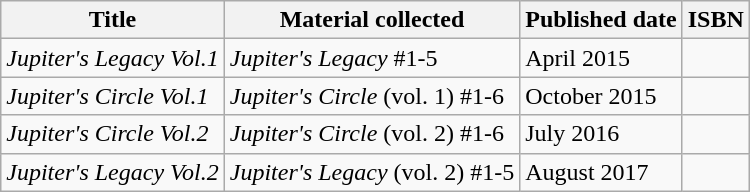<table class="wikitable">
<tr>
<th>Title</th>
<th>Material collected</th>
<th>Published date</th>
<th>ISBN</th>
</tr>
<tr>
<td><em>Jupiter's Legacy Vol.1</em></td>
<td><em>Jupiter's Legacy</em> #1-5</td>
<td>April 2015</td>
<td></td>
</tr>
<tr>
<td><em>Jupiter's Circle Vol.1</em></td>
<td><em>Jupiter's Circle</em> (vol. 1) #1-6</td>
<td>October 2015</td>
<td></td>
</tr>
<tr>
<td><em>Jupiter's Circle Vol.2</em></td>
<td><em>Jupiter's Circle</em> (vol. 2) #1-6</td>
<td>July 2016</td>
<td></td>
</tr>
<tr>
<td><em>Jupiter's Legacy Vol.2</em></td>
<td><em>Jupiter's Legacy</em> (vol. 2) #1-5</td>
<td>August 2017</td>
<td></td>
</tr>
</table>
